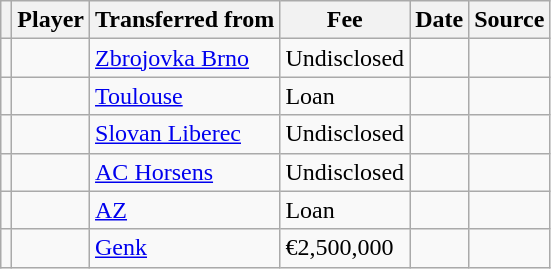<table class="wikitable plainrowheaders sortable">
<tr>
<th></th>
<th scope="col">Player</th>
<th>Transferred from</th>
<th style="width: 65px;">Fee</th>
<th scope="col">Date</th>
<th scope="col">Source</th>
</tr>
<tr>
<td align="center"></td>
<td></td>
<td> <a href='#'>Zbrojovka Brno</a></td>
<td>Undisclosed</td>
<td></td>
<td></td>
</tr>
<tr>
<td align="center"></td>
<td></td>
<td> <a href='#'>Toulouse</a></td>
<td>Loan</td>
<td></td>
<td></td>
</tr>
<tr>
<td align="center"></td>
<td></td>
<td> <a href='#'>Slovan Liberec</a></td>
<td>Undisclosed</td>
<td></td>
<td></td>
</tr>
<tr>
<td align="center"></td>
<td></td>
<td> <a href='#'>AC Horsens</a></td>
<td>Undisclosed</td>
<td></td>
<td></td>
</tr>
<tr>
<td align="center"></td>
<td></td>
<td> <a href='#'>AZ</a></td>
<td>Loan</td>
<td></td>
<td></td>
</tr>
<tr>
<td align="center"></td>
<td></td>
<td> <a href='#'>Genk</a></td>
<td>€2,500,000</td>
<td></td>
<td></td>
</tr>
</table>
